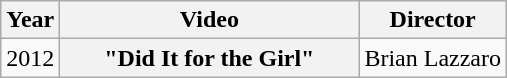<table class="wikitable plainrowheaders">
<tr>
<th>Year</th>
<th style="width:12em;">Video</th>
<th>Director</th>
</tr>
<tr>
<td>2012</td>
<th scope="row">"Did It for the Girl"</th>
<td>Brian Lazzaro</td>
</tr>
</table>
